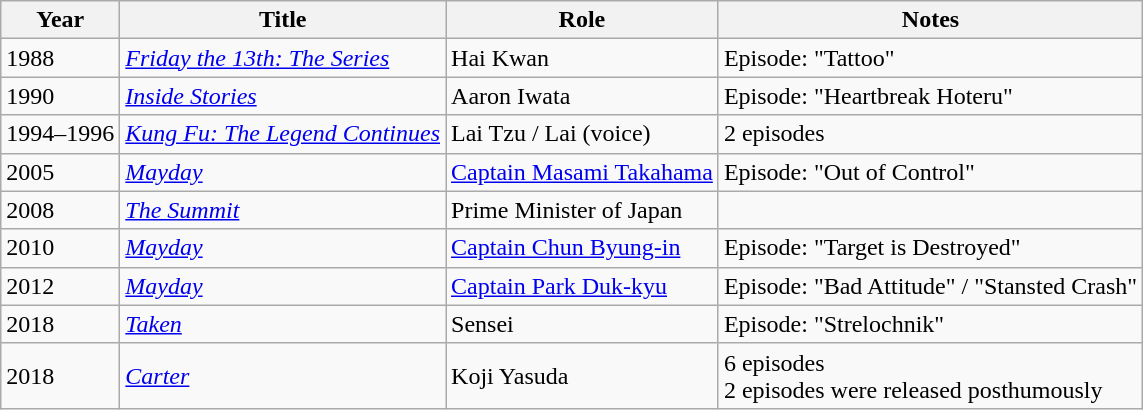<table class="wikitable sortable plainrowheaders" style="white-space:nowrap">
<tr>
<th>Year</th>
<th>Title</th>
<th>Role</th>
<th class="unsortable">Notes</th>
</tr>
<tr>
<td>1988</td>
<td><em><a href='#'>Friday the 13th: The Series</a></em></td>
<td>Hai Kwan</td>
<td>Episode: "Tattoo"</td>
</tr>
<tr>
<td>1990</td>
<td><em><a href='#'>Inside Stories</a></em></td>
<td>Aaron Iwata</td>
<td>Episode: "Heartbreak Hoteru"</td>
</tr>
<tr>
<td>1994–1996</td>
<td><em><a href='#'>Kung Fu: The Legend Continues</a></em></td>
<td>Lai Tzu / Lai (voice)</td>
<td>2 episodes</td>
</tr>
<tr>
<td>2005</td>
<td><em><a href='#'>Mayday</a></em></td>
<td><a href='#'>Captain Masami Takahama</a></td>
<td>Episode: "Out of Control"</td>
</tr>
<tr>
<td>2008</td>
<td data-sort-value="Summit, The"><em><a href='#'>The Summit</a></em></td>
<td>Prime Minister of Japan</td>
<td></td>
</tr>
<tr>
<td>2010</td>
<td><em><a href='#'>Mayday</a></em></td>
<td><a href='#'>Captain Chun Byung-in</a></td>
<td>Episode: "Target is Destroyed"</td>
</tr>
<tr>
<td>2012</td>
<td><em><a href='#'>Mayday</a></em></td>
<td><a href='#'>Captain Park Duk-kyu</a></td>
<td>Episode: "Bad Attitude" / "Stansted Crash"</td>
</tr>
<tr>
<td>2018</td>
<td><em><a href='#'>Taken</a></em></td>
<td>Sensei</td>
<td>Episode: "Strelochnik"</td>
</tr>
<tr>
<td>2018</td>
<td><em><a href='#'>Carter</a></em></td>
<td>Koji Yasuda</td>
<td>6 episodes<br>2 episodes were released posthumously</td>
</tr>
</table>
